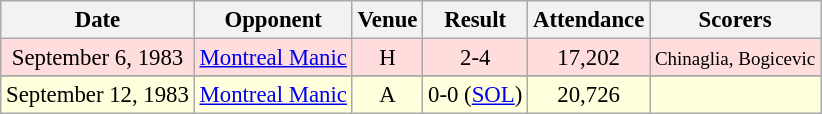<table class="wikitable" style="font-size:95%; text-align:center">
<tr>
<th>Date</th>
<th>Opponent</th>
<th>Venue</th>
<th>Result</th>
<th>Attendance</th>
<th>Scorers</th>
</tr>
<tr bgcolor="#ffdddd">
<td>September 6, 1983</td>
<td><a href='#'>Montreal Manic</a></td>
<td>H</td>
<td>2-4</td>
<td>17,202</td>
<td><small>Chinaglia, Bogicevic</small></td>
</tr>
<tr>
</tr>
<tr bgcolor="#ffffdd">
<td>September 12, 1983</td>
<td><a href='#'>Montreal Manic</a></td>
<td>A</td>
<td>0-0 (<a href='#'>SOL</a>)</td>
<td>20,726</td>
<td><small></small></td>
</tr>
</table>
